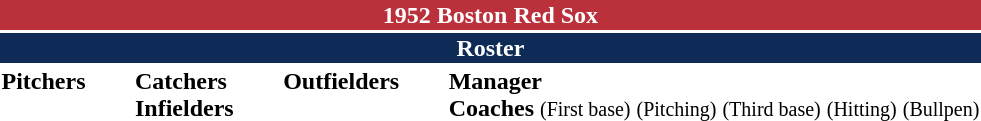<table class="toccolours" style="text-align: left;">
<tr>
<th colspan="10" style="background-color: #ba313c; color: white; text-align: center;">1952 Boston Red Sox</th>
</tr>
<tr>
<td colspan="10" style="background-color: #0d2b56; color: white; text-align: center;"><strong>Roster</strong></td>
</tr>
<tr>
<td valign="top"><strong>Pitchers</strong><br>
















</td>
<td width="25px"></td>
<td valign="top"><strong>Catchers</strong><br>



<strong>Infielders</strong>













</td>
<td width="25px"></td>
<td valign="top"><strong>Outfielders</strong><br>


	







</td>
<td width="25px"></td>
<td valign="top"><strong>Manager</strong><br>
<strong>Coaches</strong>
 <small>(First base)</small>
 <small>(Pitching)</small>
 <small>(Third base)</small>
 <small>(Hitting)</small>
 <small>(Bullpen)</small></td>
</tr>
<tr>
</tr>
</table>
